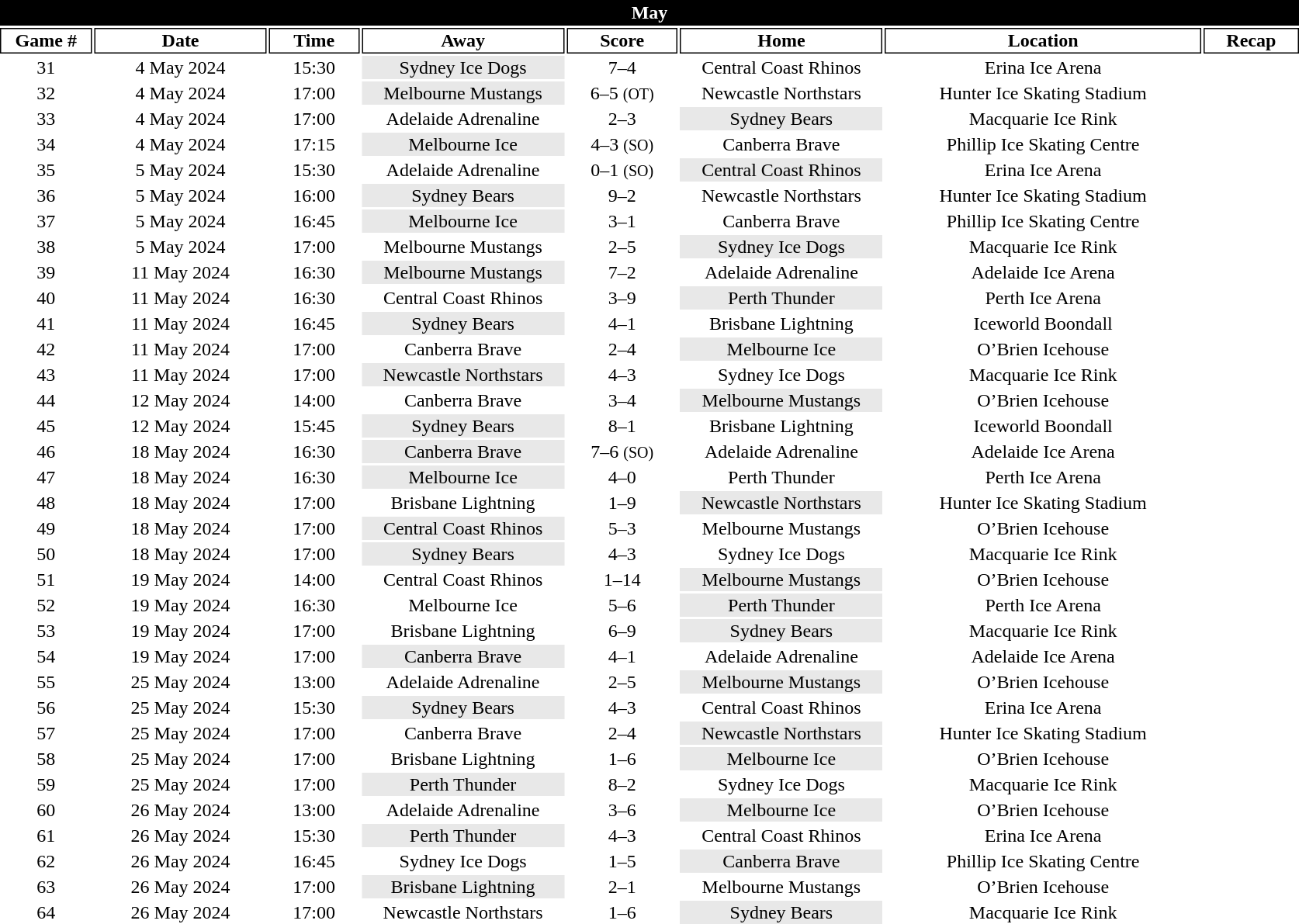<table class="toccolours" style="width:70em;text-align: center">
<tr>
<th colspan="8" style="background:#000000;color:white;border:#000000 1px solid">May</th>
</tr>
<tr>
<th style="background:#FFFFFF;color:black;border:#000000 1px solid; width: 40px">Game #</th>
<th style="background:#FFFFFF;color:black;border:#000000 1px solid; width: 80px">Date</th>
<th style="background:#FFFFFF;color:black;border:#000000 1px solid; width: 40px">Time</th>
<th style="background:#FFFFFF;color:black;border:#000000 1px solid; width: 95px">Away</th>
<th style="background:#FFFFFF;color:black;border:#000000 1px solid; width: 50px">Score</th>
<th style="background:#FFFFFF;color:black;border:#000000 1px solid; width: 95px">Home</th>
<th style="background:#FFFFFF;color:black;border:#000000 1px solid; width: 150px">Location</th>
<th style="background:#FFFFFF;color:black;border:#000000 1px solid; width: 40px">Recap</th>
</tr>
<tr>
<td>31</td>
<td>4 May 2024</td>
<td>15:30</td>
<td bgcolor="#e8e8e8">Sydney Ice Dogs</td>
<td>7–4</td>
<td>Central Coast Rhinos</td>
<td>Erina Ice Arena</td>
<td></td>
</tr>
<tr>
<td>32</td>
<td>4 May 2024</td>
<td>17:00</td>
<td bgcolor="#e8e8e8">Melbourne Mustangs</td>
<td>6–5 <small>(OT)</small></td>
<td>Newcastle Northstars</td>
<td>Hunter Ice Skating Stadium</td>
<td></td>
</tr>
<tr>
<td>33</td>
<td>4 May 2024</td>
<td>17:00</td>
<td>Adelaide Adrenaline</td>
<td>2–3</td>
<td bgcolor="#e8e8e8">Sydney Bears</td>
<td>Macquarie Ice Rink</td>
<td></td>
</tr>
<tr>
<td>34</td>
<td>4 May 2024</td>
<td>17:15</td>
<td bgcolor="#e8e8e8">Melbourne Ice</td>
<td>4–3 <small>(SO)</small></td>
<td>Canberra Brave</td>
<td>Phillip Ice Skating Centre</td>
<td></td>
</tr>
<tr>
<td>35</td>
<td>5 May 2024</td>
<td>15:30</td>
<td>Adelaide Adrenaline</td>
<td>0–1 <small>(SO)</small></td>
<td bgcolor="#e8e8e8">Central Coast Rhinos</td>
<td>Erina Ice Arena</td>
<td></td>
</tr>
<tr>
<td>36</td>
<td>5 May 2024</td>
<td>16:00</td>
<td bgcolor="#e8e8e8">Sydney Bears</td>
<td>9–2</td>
<td>Newcastle Northstars</td>
<td>Hunter Ice Skating Stadium</td>
<td></td>
</tr>
<tr>
<td>37</td>
<td>5 May 2024</td>
<td>16:45</td>
<td bgcolor="#e8e8e8">Melbourne Ice</td>
<td>3–1</td>
<td>Canberra Brave</td>
<td>Phillip Ice Skating Centre</td>
<td></td>
</tr>
<tr>
<td>38</td>
<td>5 May 2024</td>
<td>17:00</td>
<td>Melbourne Mustangs</td>
<td>2–5</td>
<td bgcolor="#e8e8e8">Sydney Ice Dogs</td>
<td>Macquarie Ice Rink</td>
<td></td>
</tr>
<tr>
<td>39</td>
<td>11 May 2024</td>
<td>16:30</td>
<td bgcolor="#e8e8e8">Melbourne Mustangs</td>
<td>7–2</td>
<td>Adelaide Adrenaline</td>
<td>Adelaide Ice Arena</td>
<td></td>
</tr>
<tr>
<td>40</td>
<td>11 May 2024</td>
<td>16:30</td>
<td>Central Coast Rhinos</td>
<td>3–9</td>
<td bgcolor="#e8e8e8">Perth Thunder</td>
<td>Perth Ice Arena</td>
<td></td>
</tr>
<tr>
<td>41</td>
<td>11 May 2024</td>
<td>16:45</td>
<td bgcolor="#e8e8e8">Sydney Bears</td>
<td>4–1</td>
<td>Brisbane Lightning</td>
<td>Iceworld Boondall</td>
<td></td>
</tr>
<tr>
<td>42</td>
<td>11 May 2024</td>
<td>17:00</td>
<td>Canberra Brave</td>
<td>2–4</td>
<td bgcolor="#e8e8e8">Melbourne Ice</td>
<td>O’Brien Icehouse</td>
<td></td>
</tr>
<tr>
<td>43</td>
<td>11 May 2024</td>
<td>17:00</td>
<td bgcolor="#e8e8e8">Newcastle Northstars</td>
<td>4–3</td>
<td>Sydney Ice Dogs</td>
<td>Macquarie Ice Rink</td>
<td></td>
</tr>
<tr>
<td>44</td>
<td>12 May 2024</td>
<td>14:00</td>
<td>Canberra Brave</td>
<td>3–4</td>
<td bgcolor="#e8e8e8">Melbourne Mustangs</td>
<td>O’Brien Icehouse</td>
<td></td>
</tr>
<tr>
<td>45</td>
<td>12 May 2024</td>
<td>15:45</td>
<td bgcolor="#e8e8e8">Sydney Bears</td>
<td>8–1</td>
<td>Brisbane Lightning</td>
<td>Iceworld Boondall</td>
<td></td>
</tr>
<tr>
<td>46</td>
<td>18 May 2024</td>
<td>16:30</td>
<td bgcolor="#e8e8e8">Canberra Brave</td>
<td>7–6 <small>(SO)</small></td>
<td>Adelaide Adrenaline</td>
<td>Adelaide Ice Arena</td>
<td></td>
</tr>
<tr>
<td>47</td>
<td>18 May 2024</td>
<td>16:30</td>
<td bgcolor="#e8e8e8">Melbourne Ice</td>
<td>4–0</td>
<td>Perth Thunder</td>
<td>Perth Ice Arena</td>
<td></td>
</tr>
<tr>
<td>48</td>
<td>18 May 2024</td>
<td>17:00</td>
<td>Brisbane Lightning</td>
<td>1–9</td>
<td bgcolor="#e8e8e8">Newcastle Northstars</td>
<td>Hunter Ice Skating Stadium</td>
<td></td>
</tr>
<tr>
<td>49</td>
<td>18 May 2024</td>
<td>17:00</td>
<td bgcolor="#e8e8e8">Central Coast Rhinos</td>
<td>5–3</td>
<td>Melbourne Mustangs</td>
<td>O’Brien Icehouse</td>
<td></td>
</tr>
<tr>
<td>50</td>
<td>18 May 2024</td>
<td>17:00</td>
<td bgcolor="#e8e8e8">Sydney Bears</td>
<td>4–3</td>
<td>Sydney Ice Dogs</td>
<td>Macquarie Ice Rink</td>
<td></td>
</tr>
<tr>
<td>51</td>
<td>19 May 2024</td>
<td>14:00</td>
<td>Central Coast Rhinos</td>
<td>1–14</td>
<td bgcolor="#e8e8e8">Melbourne Mustangs</td>
<td>O’Brien Icehouse</td>
<td></td>
</tr>
<tr>
<td>52</td>
<td>19 May 2024</td>
<td>16:30</td>
<td>Melbourne Ice</td>
<td>5–6</td>
<td bgcolor="#e8e8e8">Perth Thunder</td>
<td>Perth Ice Arena</td>
<td></td>
</tr>
<tr>
<td>53</td>
<td>19 May 2024</td>
<td>17:00</td>
<td>Brisbane Lightning</td>
<td>6–9</td>
<td bgcolor="#e8e8e8">Sydney Bears</td>
<td>Macquarie Ice Rink</td>
<td></td>
</tr>
<tr>
<td>54</td>
<td>19 May 2024</td>
<td>17:00</td>
<td bgcolor="#e8e8e8">Canberra Brave</td>
<td>4–1</td>
<td>Adelaide Adrenaline</td>
<td>Adelaide Ice Arena</td>
<td></td>
</tr>
<tr>
<td>55</td>
<td>25 May 2024</td>
<td>13:00</td>
<td>Adelaide Adrenaline</td>
<td>2–5</td>
<td bgcolor="#e8e8e8">Melbourne Mustangs</td>
<td>O’Brien Icehouse</td>
<td></td>
</tr>
<tr>
<td>56</td>
<td>25 May 2024</td>
<td>15:30</td>
<td bgcolor="#e8e8e8">Sydney Bears</td>
<td>4–3</td>
<td>Central Coast Rhinos</td>
<td>Erina Ice Arena</td>
<td></td>
</tr>
<tr>
<td>57</td>
<td>25 May 2024</td>
<td>17:00</td>
<td>Canberra Brave</td>
<td>2–4</td>
<td bgcolor="#e8e8e8">Newcastle Northstars</td>
<td>Hunter Ice Skating Stadium</td>
<td></td>
</tr>
<tr>
<td>58</td>
<td>25 May 2024</td>
<td>17:00</td>
<td>Brisbane Lightning</td>
<td>1–6</td>
<td bgcolor="#e8e8e8">Melbourne Ice</td>
<td>O’Brien Icehouse</td>
<td></td>
</tr>
<tr>
<td>59</td>
<td>25 May 2024</td>
<td>17:00</td>
<td bgcolor="#e8e8e8">Perth Thunder</td>
<td>8–2</td>
<td>Sydney Ice Dogs</td>
<td>Macquarie Ice Rink</td>
<td></td>
</tr>
<tr>
<td>60</td>
<td>26 May 2024</td>
<td>13:00</td>
<td>Adelaide Adrenaline</td>
<td>3–6</td>
<td bgcolor="#e8e8e8">Melbourne Ice</td>
<td>O’Brien Icehouse</td>
<td></td>
</tr>
<tr>
<td>61</td>
<td>26 May 2024</td>
<td>15:30</td>
<td bgcolor="#e8e8e8">Perth Thunder</td>
<td>4–3</td>
<td>Central Coast Rhinos</td>
<td>Erina Ice Arena</td>
<td></td>
</tr>
<tr>
<td>62</td>
<td>26 May 2024</td>
<td>16:45</td>
<td>Sydney Ice Dogs</td>
<td>1–5</td>
<td bgcolor="#e8e8e8">Canberra Brave</td>
<td>Phillip Ice Skating Centre</td>
<td></td>
</tr>
<tr>
<td>63</td>
<td>26 May 2024</td>
<td>17:00</td>
<td bgcolor="#e8e8e8">Brisbane Lightning</td>
<td>2–1</td>
<td>Melbourne Mustangs</td>
<td>O’Brien Icehouse</td>
<td></td>
</tr>
<tr>
<td>64</td>
<td>26 May 2024</td>
<td>17:00</td>
<td>Newcastle Northstars</td>
<td>1–6</td>
<td bgcolor="#e8e8e8">Sydney Bears</td>
<td>Macquarie Ice Rink</td>
<td></td>
</tr>
<tr>
</tr>
</table>
